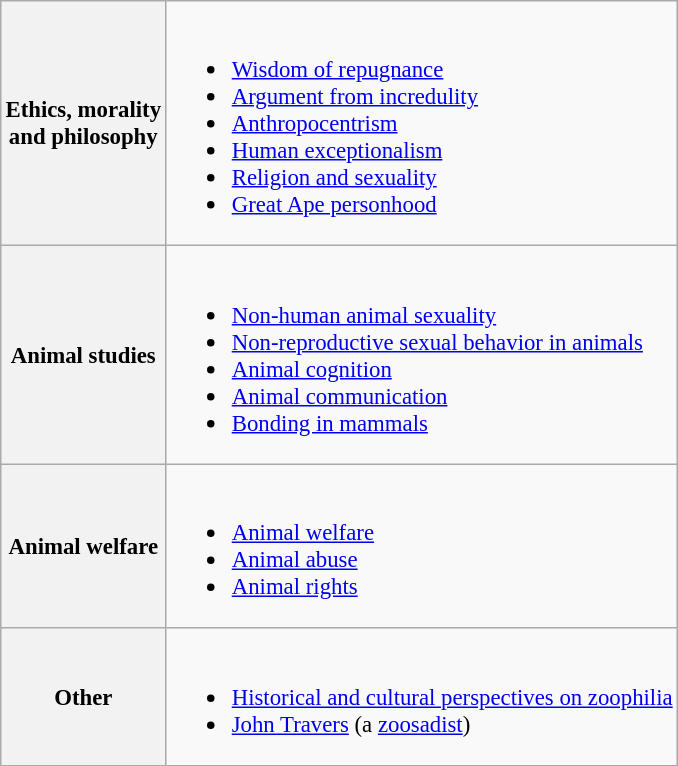<table class="wikitable floatleft" style="margin-left:.5em; font-size:95%;">
<tr>
<th>Ethics, morality<br>and philosophy</th>
<td><br><ul><li><a href='#'>Wisdom of repugnance</a></li><li><a href='#'>Argument from incredulity</a></li><li><a href='#'>Anthropocentrism</a></li><li><a href='#'>Human exceptionalism</a></li><li><a href='#'>Religion and sexuality</a></li><li><a href='#'>Great Ape personhood</a></li></ul></td>
</tr>
<tr>
<th>Animal studies</th>
<td><br><ul><li><a href='#'>Non-human animal sexuality</a></li><li><a href='#'>Non-reproductive sexual behavior in animals</a></li><li><a href='#'>Animal cognition</a></li><li><a href='#'>Animal communication</a></li><li><a href='#'>Bonding in mammals</a></li></ul></td>
</tr>
<tr>
<th>Animal welfare</th>
<td><br><ul><li><a href='#'>Animal welfare</a></li><li><a href='#'>Animal abuse</a></li><li><a href='#'>Animal rights</a></li></ul></td>
</tr>
<tr>
<th>Other</th>
<td><br><ul><li><a href='#'>Historical and cultural perspectives on zoophilia</a></li><li><a href='#'>John Travers</a> (a <a href='#'>zoosadist</a>)</li></ul></td>
</tr>
</table>
